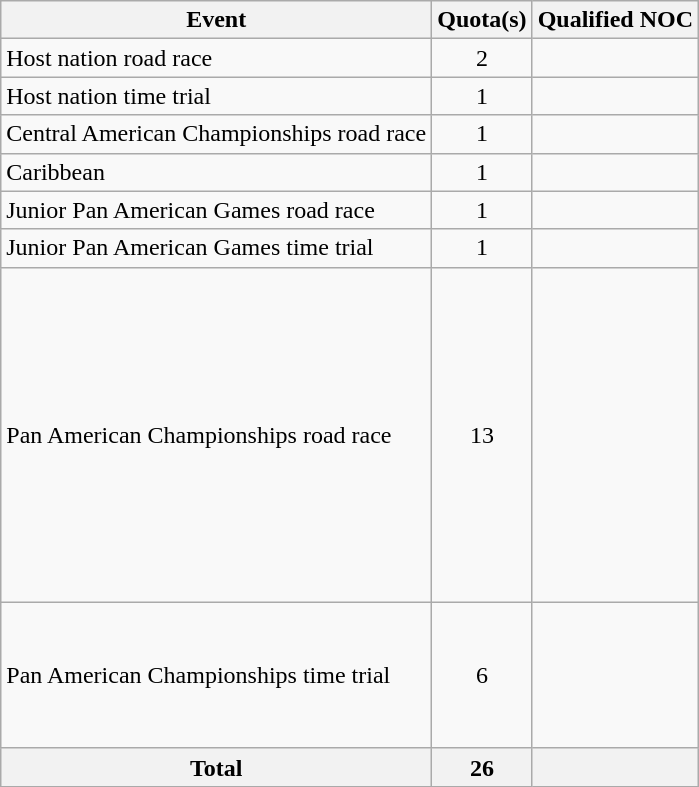<table class="wikitable">
<tr>
<th>Event</th>
<th>Quota(s)</th>
<th>Qualified NOC</th>
</tr>
<tr>
<td>Host nation road race</td>
<td style="text-align:center;">2</td>
<td><br></td>
</tr>
<tr>
<td>Host nation time trial</td>
<td style="text-align:center;">1</td>
<td></td>
</tr>
<tr>
<td>Central American Championships road race</td>
<td style="text-align:center;">1</td>
<td></td>
</tr>
<tr>
<td>Caribbean</td>
<td style="text-align:center;">1</td>
<td></td>
</tr>
<tr>
<td>Junior Pan American Games road race</td>
<td style="text-align:center;">1</td>
<td></td>
</tr>
<tr>
<td>Junior Pan American Games time trial</td>
<td style="text-align:center;">1</td>
<td></td>
</tr>
<tr>
<td>Pan American Championships road race</td>
<td style="text-align:center;">13</td>
<td><br><br><br><br><br><br><br><br><br><br><br><br></td>
</tr>
<tr>
<td>Pan American Championships time trial</td>
<td style="text-align:center;">6</td>
<td><br><br><br><br><br></td>
</tr>
<tr>
<th>Total</th>
<th>26</th>
<th></th>
</tr>
</table>
